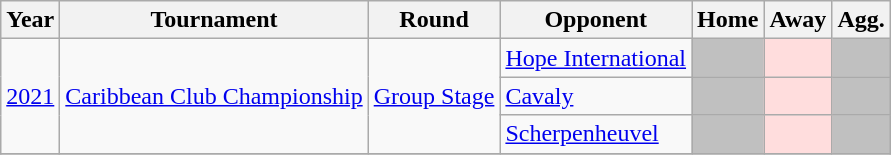<table class="wikitable">
<tr>
<th>Year</th>
<th>Tournament</th>
<th>Round</th>
<th>Opponent</th>
<th>Home</th>
<th>Away</th>
<th>Agg.</th>
</tr>
<tr>
<td rowspan=3><a href='#'>2021</a></td>
<td rowspan=3><a href='#'>Caribbean Club Championship</a></td>
<td rowspan=3><a href='#'>Group Stage</a></td>
<td style="text-align:left;"> <a href='#'>Hope International</a></td>
<td bgcolor=silver></td>
<td style="background:#fdd;"></td>
<td bgcolor=silver></td>
</tr>
<tr>
<td style="text-align:left;"> <a href='#'>Cavaly</a></td>
<td bgcolor=silver></td>
<td style="background:#fdd;"></td>
<td bgcolor=silver></td>
</tr>
<tr>
<td style="text-align:left;"> <a href='#'>Scherpenheuvel</a></td>
<td bgcolor=silver></td>
<td style="background:#fdd;"></td>
<td bgcolor=silver></td>
</tr>
<tr>
</tr>
</table>
